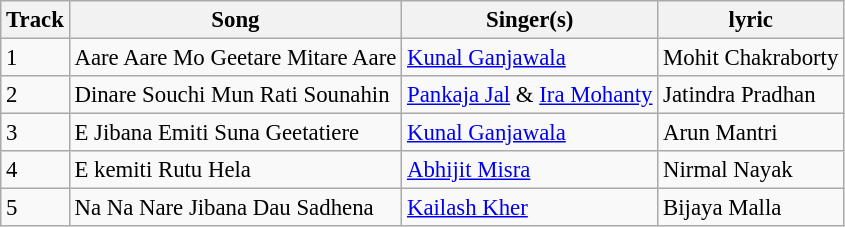<table class="wikitable" style="font-size:95%;">
<tr>
<th>Track</th>
<th>Song</th>
<th>Singer(s)</th>
<th>lyric</th>
</tr>
<tr>
<td>1</td>
<td>Aare Aare Mo Geetare Mitare Aare</td>
<td><a href='#'>Kunal Ganjawala</a></td>
<td>Mohit Chakraborty</td>
</tr>
<tr>
<td>2</td>
<td>Dinare Souchi Mun Rati Sounahin</td>
<td><a href='#'>Pankaja Jal</a> & <a href='#'>Ira Mohanty</a></td>
<td>Jatindra Pradhan</td>
</tr>
<tr>
<td>3</td>
<td>E Jibana Emiti Suna Geetatiere</td>
<td><a href='#'>Kunal Ganjawala</a></td>
<td>Arun Mantri</td>
</tr>
<tr>
<td>4</td>
<td>E kemiti Rutu Hela</td>
<td><a href='#'>Abhijit Misra</a></td>
<td>Nirmal Nayak</td>
</tr>
<tr>
<td>5</td>
<td>Na Na Nare Jibana Dau Sadhena</td>
<td><a href='#'>Kailash Kher</a></td>
<td>Bijaya Malla</td>
</tr>
</table>
